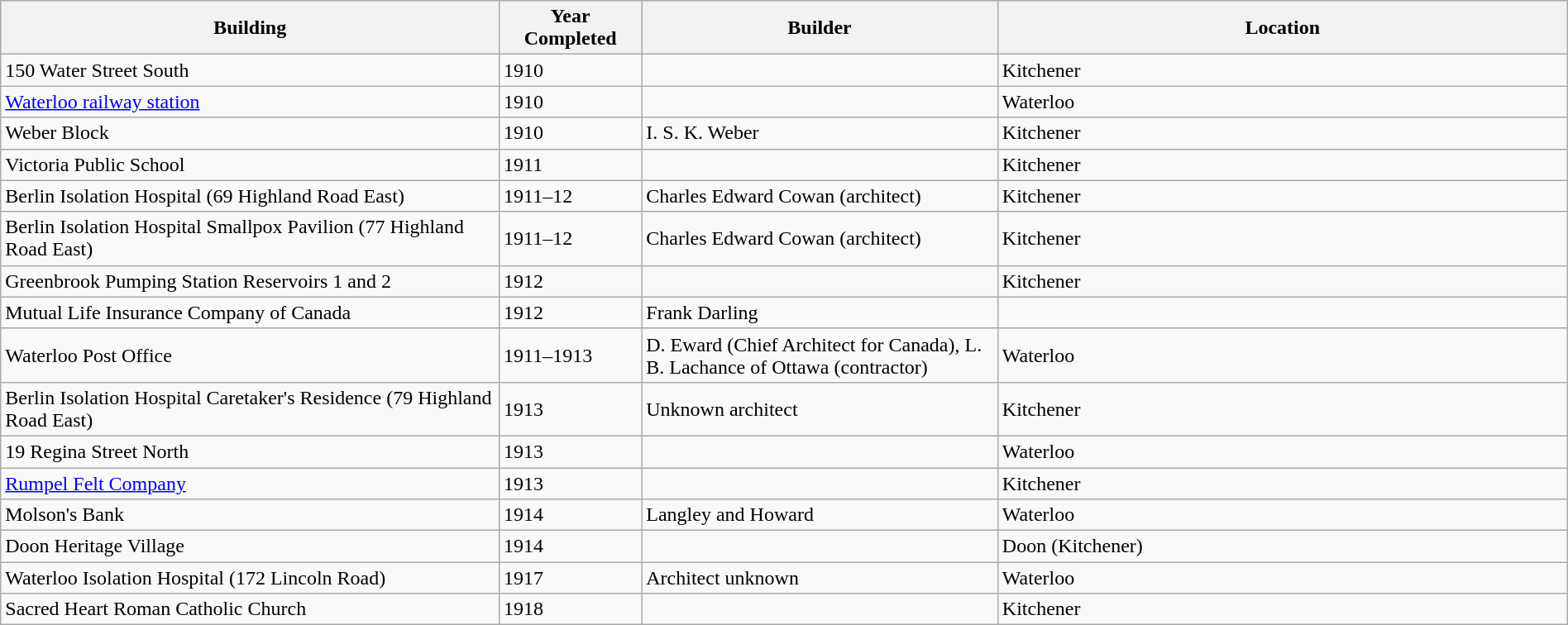<table class="wikitable" style="margin:1em auto;">
<tr bgcolor="lightblue">
<th width=28%>Building</th>
<th width=8%>Year Completed</th>
<th width=20%>Builder</th>
<th width=32%>Location</th>
</tr>
<tr>
<td>150 Water Street South</td>
<td>1910</td>
<td></td>
<td>Kitchener</td>
</tr>
<tr>
<td><a href='#'>Waterloo railway station</a></td>
<td>1910</td>
<td></td>
<td>Waterloo</td>
</tr>
<tr>
<td>Weber Block</td>
<td>1910</td>
<td>I. S. K. Weber</td>
<td>Kitchener</td>
</tr>
<tr>
<td>Victoria Public School</td>
<td>1911</td>
<td></td>
<td>Kitchener</td>
</tr>
<tr>
<td>Berlin Isolation Hospital (69 Highland Road East)</td>
<td>1911–12</td>
<td>Charles Edward Cowan (architect)</td>
<td>Kitchener</td>
</tr>
<tr>
<td>Berlin Isolation Hospital Smallpox Pavilion (77 Highland Road East)</td>
<td>1911–12</td>
<td>Charles Edward Cowan (architect)</td>
<td>Kitchener</td>
</tr>
<tr>
<td>Greenbrook Pumping Station Reservoirs 1 and 2</td>
<td>1912</td>
<td></td>
<td>Kitchener</td>
</tr>
<tr>
<td>Mutual Life Insurance Company of Canada</td>
<td>1912</td>
<td>Frank Darling</td>
<td></td>
</tr>
<tr>
<td>Waterloo Post Office</td>
<td>1911–1913</td>
<td>D. Eward (Chief Architect for Canada), L. B. Lachance of Ottawa (contractor)</td>
<td>Waterloo</td>
</tr>
<tr>
<td>Berlin Isolation Hospital Caretaker's Residence (79 Highland Road East)</td>
<td>1913</td>
<td>Unknown architect</td>
<td>Kitchener</td>
</tr>
<tr>
<td>19 Regina Street North</td>
<td>1913</td>
<td></td>
<td>Waterloo</td>
</tr>
<tr>
<td><a href='#'>Rumpel Felt Company</a></td>
<td>1913</td>
<td></td>
<td>Kitchener</td>
</tr>
<tr>
<td>Molson's Bank</td>
<td>1914</td>
<td>Langley and Howard</td>
<td>Waterloo</td>
</tr>
<tr>
<td>Doon Heritage Village</td>
<td>1914</td>
<td></td>
<td>Doon (Kitchener)</td>
</tr>
<tr>
<td>Waterloo Isolation Hospital (172 Lincoln Road)</td>
<td> 1917</td>
<td>Architect unknown</td>
<td>Waterloo</td>
</tr>
<tr>
<td>Sacred Heart Roman Catholic Church</td>
<td>1918</td>
<td></td>
<td>Kitchener</td>
</tr>
</table>
